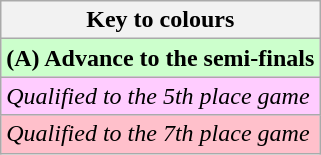<table class="wikitable">
<tr>
<th>Key to colours</th>
</tr>
<tr bgcolor=#CCFFCC>
<td><strong>(A) Advance to the semi-finals</strong></td>
</tr>
<tr bgcolor=#FFCCFF>
<td><em>Qualified to the 5th place game</em></td>
</tr>
<tr bgcolor=pink>
<td><em>Qualified to the 7th place game</em></td>
</tr>
</table>
